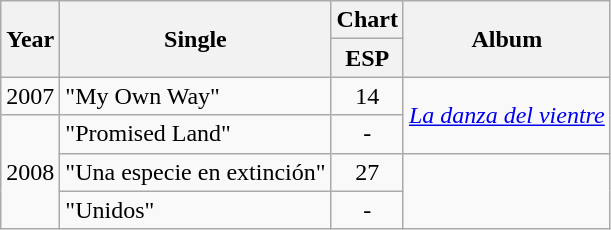<table class="wikitable">
<tr>
<th rowspan="2">Year</th>
<th rowspan="2">Single</th>
<th colspan="1">Chart</th>
<th rowspan="2">Album</th>
</tr>
<tr>
<th><strong>ESP</strong></th>
</tr>
<tr>
<td>2007</td>
<td>"My Own Way"</td>
<td align="center">14</td>
<td rowspan="2"><em><a href='#'>La danza del vientre</a></em></td>
</tr>
<tr>
<td rowspan="3">2008</td>
<td>"Promised Land"</td>
<td align="center">-</td>
</tr>
<tr>
<td>"Una especie en extinción"</td>
<td align="center">27</td>
<td rowspan="2"></td>
</tr>
<tr>
<td>"Unidos"</td>
<td align="center">-</td>
</tr>
</table>
